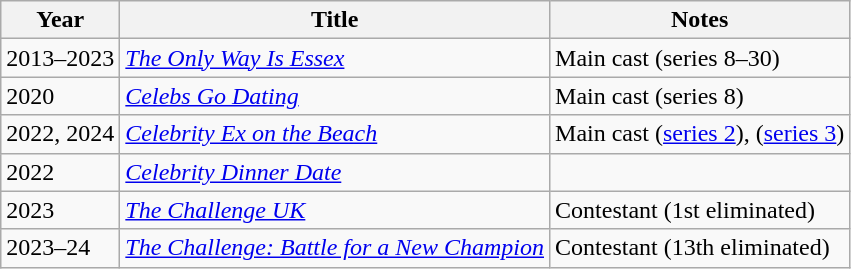<table class="wikitable">
<tr>
<th>Year</th>
<th>Title</th>
<th>Notes</th>
</tr>
<tr>
<td>2013–2023</td>
<td><em><a href='#'>The Only Way Is Essex</a></em></td>
<td>Main cast (series 8–30)</td>
</tr>
<tr>
<td>2020</td>
<td><em><a href='#'>Celebs Go Dating</a></em></td>
<td>Main cast (series 8)</td>
</tr>
<tr>
<td>2022, 2024</td>
<td><em><a href='#'>Celebrity Ex on the Beach</a></em></td>
<td>Main cast (<a href='#'>series 2</a>), (<a href='#'>series 3</a>)</td>
</tr>
<tr>
<td>2022</td>
<td><em><a href='#'>Celebrity Dinner Date</a></em></td>
<td></td>
</tr>
<tr>
<td>2023</td>
<td><em><a href='#'>The Challenge UK</a></em></td>
<td>Contestant (1st eliminated)</td>
</tr>
<tr>
<td>2023–24</td>
<td><em><a href='#'>The Challenge: Battle for a New Champion</a></em></td>
<td>Contestant (13th eliminated)</td>
</tr>
</table>
